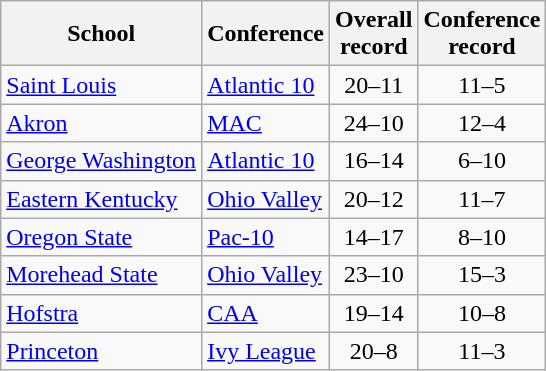<table class="wikitable sortable" style="text-align:center">
<tr>
<th>School</th>
<th>Conference</th>
<th>Overall<br>record</th>
<th>Conference<br>record</th>
</tr>
<tr>
<td align=left><a href='#'>Saint Louis</a></td>
<td align=left><a href='#'>Atlantic 10</a></td>
<td>20–11</td>
<td>11–5</td>
</tr>
<tr>
<td align=left><a href='#'>Akron</a></td>
<td align=left><a href='#'>MAC</a></td>
<td>24–10</td>
<td>12–4</td>
</tr>
<tr>
<td align=left><a href='#'>George Washington</a></td>
<td align=left><a href='#'>Atlantic 10</a></td>
<td>16–14</td>
<td>6–10</td>
</tr>
<tr>
<td align=left><a href='#'>Eastern Kentucky</a></td>
<td align=left><a href='#'>Ohio Valley</a></td>
<td>20–12</td>
<td>11–7</td>
</tr>
<tr>
<td align=left><a href='#'>Oregon State</a></td>
<td align=left><a href='#'>Pac-10</a></td>
<td>14–17</td>
<td>8–10</td>
</tr>
<tr>
<td align=left><a href='#'>Morehead State</a></td>
<td align=left><a href='#'>Ohio Valley</a></td>
<td>23–10</td>
<td>15–3</td>
</tr>
<tr>
<td align=left><a href='#'>Hofstra</a></td>
<td align=left><a href='#'>CAA</a></td>
<td>19–14</td>
<td>10–8</td>
</tr>
<tr>
<td align=left><a href='#'>Princeton</a></td>
<td align=left><a href='#'>Ivy League</a></td>
<td>20–8</td>
<td>11–3</td>
</tr>
</table>
